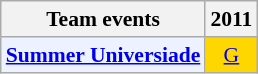<table class="wikitable" style="font-size: 90%; text-align:center">
<tr>
<th>Team events</th>
<th>2011</th>
</tr>
<tr>
<td bgcolor="#ECF2FF"; align="left"><strong><a href='#'>Summer Universiade</a></strong></td>
<td bgcolor=gold><a href='#'>G</a></td>
</tr>
</table>
